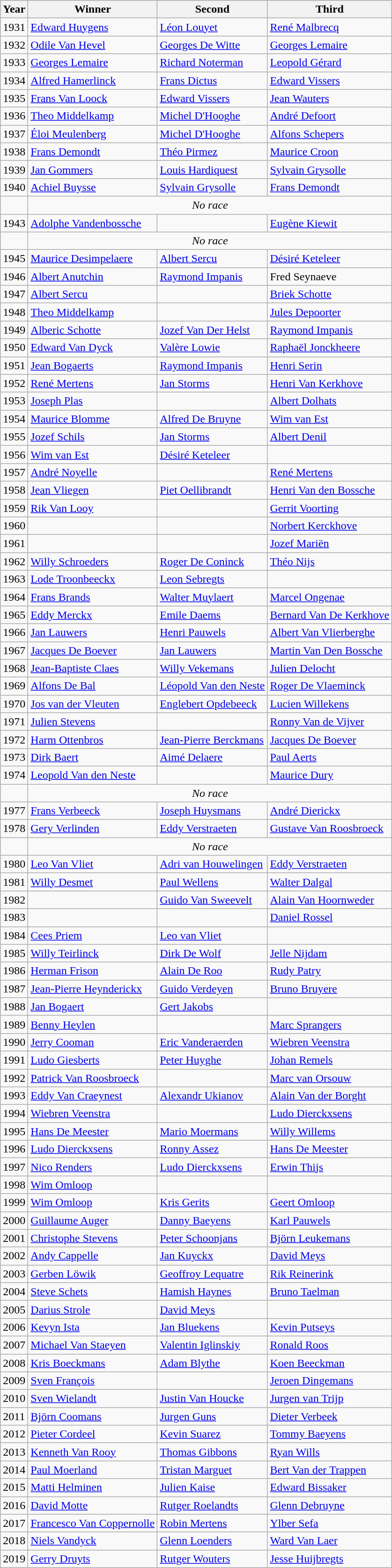<table class="wikitable">
<tr style="background:#ccccff;">
<th>Year</th>
<th>Winner</th>
<th>Second</th>
<th>Third</th>
</tr>
<tr>
<td>1931</td>
<td> <a href='#'>Edward Huygens</a></td>
<td> <a href='#'>Léon Louyet</a></td>
<td> <a href='#'>René Malbrecq</a></td>
</tr>
<tr>
<td>1932</td>
<td> <a href='#'>Odile Van Hevel</a></td>
<td> <a href='#'>Georges De Witte</a></td>
<td> <a href='#'>Georges Lemaire</a></td>
</tr>
<tr>
<td>1933</td>
<td> <a href='#'>Georges Lemaire</a></td>
<td> <a href='#'>Richard Noterman</a></td>
<td> <a href='#'>Leopold Gérard</a></td>
</tr>
<tr>
<td>1934</td>
<td> <a href='#'>Alfred Hamerlinck</a></td>
<td> <a href='#'>Frans Dictus</a></td>
<td> <a href='#'>Edward Vissers</a></td>
</tr>
<tr>
<td>1935</td>
<td> <a href='#'>Frans Van Loock</a></td>
<td> <a href='#'>Edward Vissers</a></td>
<td> <a href='#'>Jean Wauters</a></td>
</tr>
<tr>
<td>1936</td>
<td> <a href='#'>Theo Middelkamp</a></td>
<td> <a href='#'>Michel D'Hooghe</a></td>
<td> <a href='#'>André Defoort</a></td>
</tr>
<tr>
<td>1937</td>
<td> <a href='#'>Éloi Meulenberg</a></td>
<td> <a href='#'>Michel D'Hooghe</a></td>
<td> <a href='#'>Alfons Schepers</a></td>
</tr>
<tr>
<td>1938</td>
<td> <a href='#'>Frans Demondt</a></td>
<td> <a href='#'>Théo Pirmez</a></td>
<td> <a href='#'>Maurice Croon</a></td>
</tr>
<tr>
<td>1939</td>
<td> <a href='#'>Jan Gommers</a></td>
<td> <a href='#'>Louis Hardiquest</a></td>
<td> <a href='#'>Sylvain Grysolle</a></td>
</tr>
<tr>
<td>1940</td>
<td> <a href='#'>Achiel Buysse</a></td>
<td> <a href='#'>Sylvain Grysolle</a></td>
<td> <a href='#'>Frans Demondt</a></td>
</tr>
<tr>
<td></td>
<td colspan=3 align=center><em>No race</em></td>
</tr>
<tr>
<td>1943</td>
<td> <a href='#'>Adolphe Vandenbossche</a></td>
<td> </td>
<td> <a href='#'>Eugène Kiewit</a></td>
</tr>
<tr>
<td></td>
<td colspan=3 align=center><em>No race</em></td>
</tr>
<tr>
<td>1945</td>
<td> <a href='#'>Maurice Desimpelaere</a></td>
<td> <a href='#'>Albert Sercu</a></td>
<td> <a href='#'>Désiré Keteleer</a></td>
</tr>
<tr>
<td>1946</td>
<td> <a href='#'>Albert Anutchin</a></td>
<td> <a href='#'>Raymond Impanis</a></td>
<td> Fred Seynaeve</td>
</tr>
<tr>
<td>1947</td>
<td> <a href='#'>Albert Sercu</a></td>
<td> </td>
<td> <a href='#'>Briek Schotte</a></td>
</tr>
<tr>
<td>1948</td>
<td> <a href='#'>Theo Middelkamp</a></td>
<td> </td>
<td> <a href='#'>Jules Depoorter</a></td>
</tr>
<tr>
<td>1949</td>
<td> <a href='#'>Alberic Schotte</a></td>
<td> <a href='#'>Jozef Van Der Helst</a></td>
<td> <a href='#'>Raymond Impanis</a></td>
</tr>
<tr>
<td>1950</td>
<td> <a href='#'>Edward Van Dyck</a></td>
<td> <a href='#'>Valère Lowie</a></td>
<td> <a href='#'>Raphaël Jonckheere</a></td>
</tr>
<tr>
<td>1951</td>
<td> <a href='#'>Jean Bogaerts</a></td>
<td> <a href='#'>Raymond Impanis</a></td>
<td> <a href='#'>Henri Serin</a></td>
</tr>
<tr>
<td>1952</td>
<td> <a href='#'>René Mertens</a></td>
<td> <a href='#'>Jan Storms</a></td>
<td> <a href='#'>Henri Van Kerkhove</a></td>
</tr>
<tr>
<td>1953</td>
<td> <a href='#'>Joseph Plas</a></td>
<td> </td>
<td> <a href='#'>Albert Dolhats</a></td>
</tr>
<tr>
<td>1954</td>
<td> <a href='#'>Maurice Blomme</a></td>
<td> <a href='#'>Alfred De Bruyne</a></td>
<td> <a href='#'>Wim van Est</a></td>
</tr>
<tr>
<td>1955</td>
<td> <a href='#'>Jozef Schils</a></td>
<td> <a href='#'>Jan Storms</a></td>
<td> <a href='#'>Albert Denil</a></td>
</tr>
<tr>
<td>1956</td>
<td> <a href='#'>Wim van Est</a></td>
<td> <a href='#'>Désiré Keteleer</a></td>
<td> </td>
</tr>
<tr>
<td>1957</td>
<td> <a href='#'>André Noyelle</a></td>
<td> </td>
<td> <a href='#'>René Mertens</a></td>
</tr>
<tr>
<td>1958</td>
<td> <a href='#'>Jean Vliegen</a></td>
<td> <a href='#'>Piet Oellibrandt</a></td>
<td> <a href='#'>Henri Van den Bossche</a></td>
</tr>
<tr>
<td>1959</td>
<td> <a href='#'>Rik Van Looy</a></td>
<td> </td>
<td> <a href='#'>Gerrit Voorting</a></td>
</tr>
<tr>
<td>1960</td>
<td> </td>
<td> </td>
<td> <a href='#'>Norbert Kerckhove</a></td>
</tr>
<tr>
<td>1961</td>
<td> </td>
<td> </td>
<td> <a href='#'>Jozef Mariën</a></td>
</tr>
<tr>
<td>1962</td>
<td> <a href='#'>Willy Schroeders</a></td>
<td> <a href='#'>Roger De Coninck</a></td>
<td> <a href='#'>Théo Nijs</a></td>
</tr>
<tr>
<td>1963</td>
<td> <a href='#'>Lode Troonbeeckx</a></td>
<td> <a href='#'>Leon Sebregts</a></td>
<td> </td>
</tr>
<tr>
<td>1964</td>
<td> <a href='#'>Frans Brands</a></td>
<td> <a href='#'>Walter Muylaert</a></td>
<td> <a href='#'>Marcel Ongenae</a></td>
</tr>
<tr>
<td>1965</td>
<td> <a href='#'>Eddy Merckx</a></td>
<td> <a href='#'>Emile Daems</a></td>
<td> <a href='#'>Bernard Van De Kerkhove</a></td>
</tr>
<tr>
<td>1966</td>
<td> <a href='#'>Jan Lauwers</a></td>
<td> <a href='#'>Henri Pauwels</a></td>
<td> <a href='#'>Albert Van Vlierberghe</a></td>
</tr>
<tr>
<td>1967</td>
<td> <a href='#'>Jacques De Boever</a></td>
<td> <a href='#'>Jan Lauwers</a></td>
<td> <a href='#'>Martin Van Den Bossche</a></td>
</tr>
<tr>
<td>1968</td>
<td> <a href='#'>Jean-Baptiste Claes</a></td>
<td> <a href='#'>Willy Vekemans</a></td>
<td> <a href='#'>Julien Delocht</a></td>
</tr>
<tr>
<td>1969</td>
<td> <a href='#'>Alfons De Bal</a></td>
<td> <a href='#'>Léopold Van den Neste</a></td>
<td> <a href='#'>Roger De Vlaeminck</a></td>
</tr>
<tr>
<td>1970</td>
<td> <a href='#'>Jos van der Vleuten</a></td>
<td> <a href='#'>Englebert Opdebeeck</a></td>
<td> <a href='#'>Lucien Willekens</a></td>
</tr>
<tr>
<td>1971</td>
<td> <a href='#'>Julien Stevens</a></td>
<td> </td>
<td> <a href='#'>Ronny Van de Vijver</a></td>
</tr>
<tr>
<td>1972</td>
<td> <a href='#'>Harm Ottenbros</a></td>
<td> <a href='#'>Jean-Pierre Berckmans</a></td>
<td> <a href='#'>Jacques De Boever</a></td>
</tr>
<tr>
<td>1973</td>
<td> <a href='#'>Dirk Baert</a></td>
<td> <a href='#'>Aimé Delaere</a></td>
<td> <a href='#'>Paul Aerts</a></td>
</tr>
<tr>
<td>1974</td>
<td> <a href='#'>Leopold Van den Neste</a></td>
<td> </td>
<td> <a href='#'>Maurice Dury</a></td>
</tr>
<tr>
<td></td>
<td colspan=3 align=center><em>No race</em></td>
</tr>
<tr>
<td>1977</td>
<td> <a href='#'>Frans Verbeeck</a></td>
<td> <a href='#'>Joseph Huysmans</a></td>
<td> <a href='#'>André Dierickx</a></td>
</tr>
<tr>
<td>1978</td>
<td> <a href='#'>Gery Verlinden</a></td>
<td> <a href='#'>Eddy Verstraeten</a></td>
<td> <a href='#'>Gustave Van Roosbroeck</a></td>
</tr>
<tr>
<td></td>
<td colspan=3 align=center><em>No race</em></td>
</tr>
<tr>
<td>1980</td>
<td> <a href='#'>Leo Van Vliet</a></td>
<td> <a href='#'>Adri van Houwelingen</a></td>
<td> <a href='#'>Eddy Verstraeten</a></td>
</tr>
<tr>
<td>1981</td>
<td> <a href='#'>Willy Desmet</a></td>
<td> <a href='#'>Paul Wellens</a></td>
<td> <a href='#'>Walter Dalgal</a></td>
</tr>
<tr>
<td>1982</td>
<td> </td>
<td> <a href='#'>Guido Van Sweevelt</a></td>
<td> <a href='#'>Alain Van Hoornweder</a></td>
</tr>
<tr>
<td>1983</td>
<td> </td>
<td> </td>
<td> <a href='#'>Daniel Rossel</a></td>
</tr>
<tr>
<td>1984</td>
<td> <a href='#'>Cees Priem</a></td>
<td> <a href='#'>Leo van Vliet</a></td>
<td> </td>
</tr>
<tr>
<td>1985</td>
<td> <a href='#'>Willy Teirlinck</a></td>
<td> <a href='#'>Dirk De Wolf</a></td>
<td> <a href='#'>Jelle Nijdam</a></td>
</tr>
<tr>
<td>1986</td>
<td> <a href='#'>Herman Frison</a></td>
<td> <a href='#'>Alain De Roo</a></td>
<td> <a href='#'>Rudy Patry</a></td>
</tr>
<tr>
<td>1987</td>
<td> <a href='#'>Jean-Pierre Heynderickx</a></td>
<td> <a href='#'>Guido Verdeyen</a></td>
<td> <a href='#'>Bruno Bruyere</a></td>
</tr>
<tr>
<td>1988</td>
<td> <a href='#'>Jan Bogaert</a></td>
<td> <a href='#'>Gert Jakobs</a></td>
<td> </td>
</tr>
<tr>
<td>1989</td>
<td> <a href='#'>Benny Heylen</a></td>
<td> </td>
<td> <a href='#'>Marc Sprangers</a></td>
</tr>
<tr>
<td>1990</td>
<td> <a href='#'>Jerry Cooman</a></td>
<td> <a href='#'>Eric Vanderaerden</a></td>
<td> <a href='#'>Wiebren Veenstra</a></td>
</tr>
<tr>
<td>1991</td>
<td> <a href='#'>Ludo Giesberts</a></td>
<td> <a href='#'>Peter Huyghe</a></td>
<td> <a href='#'>Johan Remels</a></td>
</tr>
<tr>
<td>1992</td>
<td> <a href='#'>Patrick Van Roosbroeck</a></td>
<td> </td>
<td> <a href='#'>Marc van Orsouw</a></td>
</tr>
<tr>
<td>1993</td>
<td> <a href='#'>Eddy Van Craeynest</a></td>
<td> <a href='#'>Alexandr Ukianov</a></td>
<td> <a href='#'>Alain Van der Borght</a></td>
</tr>
<tr>
<td>1994</td>
<td> <a href='#'>Wiebren Veenstra</a></td>
<td> </td>
<td> <a href='#'>Ludo Dierckxsens</a></td>
</tr>
<tr>
<td>1995</td>
<td> <a href='#'>Hans De Meester</a></td>
<td> <a href='#'>Mario Moermans</a></td>
<td> <a href='#'>Willy Willems</a></td>
</tr>
<tr>
<td>1996</td>
<td> <a href='#'>Ludo Dierckxsens</a></td>
<td> <a href='#'>Ronny Assez</a></td>
<td> <a href='#'>Hans De Meester</a></td>
</tr>
<tr>
<td>1997</td>
<td> <a href='#'>Nico Renders</a></td>
<td> <a href='#'>Ludo Dierckxsens</a></td>
<td> <a href='#'>Erwin Thijs</a></td>
</tr>
<tr>
<td>1998</td>
<td> <a href='#'>Wim Omloop</a></td>
<td> </td>
<td> </td>
</tr>
<tr>
<td>1999</td>
<td> <a href='#'>Wim Omloop</a></td>
<td> <a href='#'>Kris Gerits</a></td>
<td> <a href='#'>Geert Omloop</a></td>
</tr>
<tr>
<td>2000</td>
<td> <a href='#'>Guillaume Auger</a></td>
<td> <a href='#'>Danny Baeyens</a></td>
<td> <a href='#'>Karl Pauwels</a></td>
</tr>
<tr>
<td>2001</td>
<td> <a href='#'>Christophe Stevens</a></td>
<td> <a href='#'>Peter Schoonjans</a></td>
<td> <a href='#'>Björn Leukemans</a></td>
</tr>
<tr>
<td>2002</td>
<td> <a href='#'>Andy Cappelle</a></td>
<td> <a href='#'>Jan Kuyckx</a></td>
<td> <a href='#'>David Meys</a></td>
</tr>
<tr>
<td>2003</td>
<td> <a href='#'>Gerben Löwik</a></td>
<td> <a href='#'>Geoffroy Lequatre</a></td>
<td> <a href='#'>Rik Reinerink</a></td>
</tr>
<tr>
<td>2004</td>
<td> <a href='#'>Steve Schets</a></td>
<td> <a href='#'>Hamish Haynes</a></td>
<td> <a href='#'>Bruno Taelman</a></td>
</tr>
<tr>
<td>2005</td>
<td> <a href='#'>Darius Strole</a></td>
<td> <a href='#'>David Meys</a></td>
<td> </td>
</tr>
<tr>
<td>2006</td>
<td> <a href='#'>Kevyn Ista</a></td>
<td> <a href='#'>Jan Bluekens</a></td>
<td> <a href='#'>Kevin Putseys</a></td>
</tr>
<tr>
<td>2007</td>
<td> <a href='#'>Michael Van Staeyen</a></td>
<td> <a href='#'>Valentin Iglinskiy</a></td>
<td> <a href='#'>Ronald Roos</a></td>
</tr>
<tr>
<td>2008</td>
<td> <a href='#'>Kris Boeckmans</a></td>
<td> <a href='#'>Adam Blythe</a></td>
<td> <a href='#'>Koen Beeckman</a></td>
</tr>
<tr>
<td>2009</td>
<td> <a href='#'>Sven François</a></td>
<td> </td>
<td> <a href='#'>Jeroen Dingemans</a></td>
</tr>
<tr>
<td>2010</td>
<td> <a href='#'>Sven Wielandt</a></td>
<td> <a href='#'>Justin Van Houcke</a></td>
<td> <a href='#'>Jurgen van Trijp</a></td>
</tr>
<tr>
<td>2011</td>
<td> <a href='#'>Björn Coomans</a></td>
<td> <a href='#'>Jurgen Guns</a></td>
<td> <a href='#'>Dieter Verbeek</a></td>
</tr>
<tr>
<td>2012</td>
<td> <a href='#'>Pieter Cordeel</a></td>
<td> <a href='#'>Kevin Suarez</a></td>
<td> <a href='#'>Tommy Baeyens</a></td>
</tr>
<tr>
<td>2013</td>
<td> <a href='#'>Kenneth Van Rooy</a></td>
<td> <a href='#'>Thomas Gibbons</a></td>
<td> <a href='#'>Ryan Wills</a></td>
</tr>
<tr>
<td>2014</td>
<td> <a href='#'>Paul Moerland</a></td>
<td> <a href='#'>Tristan Marguet</a></td>
<td> <a href='#'>Bert Van der Trappen</a></td>
</tr>
<tr>
<td>2015</td>
<td> <a href='#'>Matti Helminen</a></td>
<td> <a href='#'>Julien Kaise</a></td>
<td> <a href='#'>Edward Bissaker</a></td>
</tr>
<tr>
<td>2016</td>
<td> <a href='#'>David Motte</a></td>
<td> <a href='#'>Rutger Roelandts</a></td>
<td> <a href='#'>Glenn Debruyne</a></td>
</tr>
<tr>
<td>2017</td>
<td> <a href='#'>Francesco Van Coppernolle</a></td>
<td> <a href='#'>Robin Mertens</a></td>
<td> <a href='#'>Ylber Sefa</a></td>
</tr>
<tr>
<td>2018</td>
<td> <a href='#'>Niels Vandyck</a></td>
<td> <a href='#'>Glenn Loenders</a></td>
<td> <a href='#'>Ward Van Laer</a></td>
</tr>
<tr>
<td>2019</td>
<td> <a href='#'>Gerry Druyts</a></td>
<td> <a href='#'>Rutger Wouters</a></td>
<td> <a href='#'>Jesse Huijbregts</a></td>
</tr>
</table>
